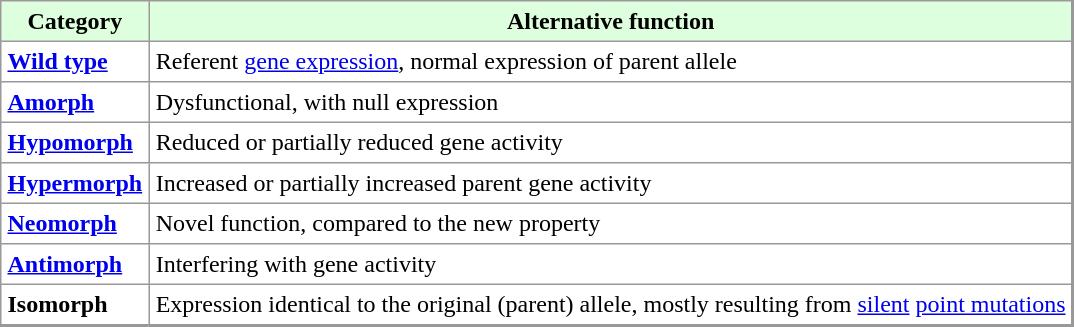<table border=1 cellpadding=4 cellspacing=0 class="toccolours" style="align: left; margin: 0.5em 0 0 0; border-style: solid; border: 1px solid #999; border-right-width: 2px; border-bottom-width: 2px; border-collapse: collapse; font-size: 100%;">
<tr>
<td style="background:#ddffdd;" align="center"><strong>Category</strong></td>
<td colspan=1 style="background:#ddffdd;" align="center"><strong>Alternative function</strong></td>
</tr>
<tr>
<td><strong><a href='#'>Wild type</a></strong></td>
<td>Referent <a href='#'>gene expression</a>, normal expression of parent allele</td>
</tr>
<tr>
<td><strong><a href='#'>Amorph</a></strong></td>
<td>Dysfunctional, with null expression</td>
</tr>
<tr>
<td><strong><a href='#'>Hypomorph</a></strong></td>
<td>Reduced or partially reduced gene activity</td>
</tr>
<tr>
<td><strong><a href='#'>Hypermorph</a></strong></td>
<td>Increased or partially increased parent gene activity</td>
</tr>
<tr>
<td><strong><a href='#'>Neomorph</a></strong></td>
<td>Novel function, compared to the new property</td>
</tr>
<tr>
<td><strong><a href='#'>Antimorph</a></strong></td>
<td>Interfering with gene activity</td>
</tr>
<tr>
<td><strong>Isomorph</strong></td>
<td>Expression identical to the original (parent) allele, mostly resulting from <a href='#'>silent</a> <a href='#'>point mutations</a></td>
</tr>
<tr>
</tr>
</table>
